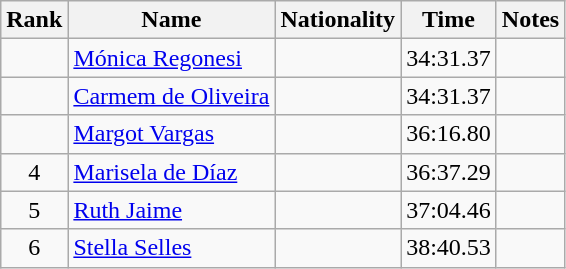<table class="wikitable sortable" style="text-align:center">
<tr>
<th>Rank</th>
<th>Name</th>
<th>Nationality</th>
<th>Time</th>
<th>Notes</th>
</tr>
<tr>
<td></td>
<td align=left><a href='#'>Mónica Regonesi</a></td>
<td align=left></td>
<td>34:31.37</td>
<td></td>
</tr>
<tr>
<td></td>
<td align=left><a href='#'>Carmem de Oliveira</a></td>
<td align=left></td>
<td>34:31.37</td>
<td></td>
</tr>
<tr>
<td></td>
<td align=left><a href='#'>Margot Vargas</a></td>
<td align=left></td>
<td>36:16.80</td>
<td></td>
</tr>
<tr>
<td>4</td>
<td align=left><a href='#'>Marisela de Díaz</a></td>
<td align=left></td>
<td>36:37.29</td>
<td></td>
</tr>
<tr>
<td>5</td>
<td align=left><a href='#'>Ruth Jaime</a></td>
<td align=left></td>
<td>37:04.46</td>
<td></td>
</tr>
<tr>
<td>6</td>
<td align=left><a href='#'>Stella Selles</a></td>
<td align=left></td>
<td>38:40.53</td>
<td></td>
</tr>
</table>
